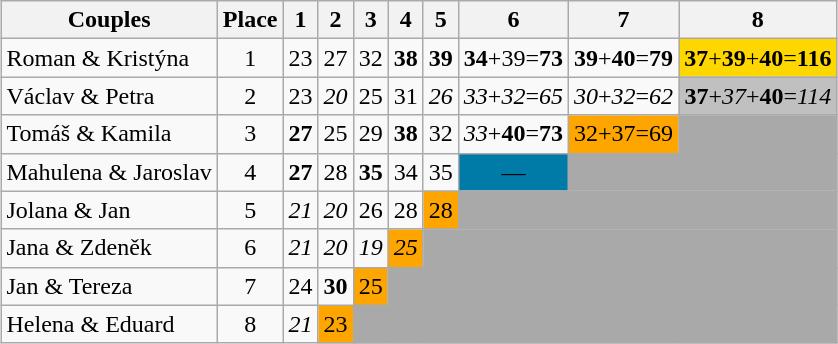<table class="wikitable sortable" style="margin:auto;text-align:center;">
<tr>
<th>Couples</th>
<th>Place</th>
<th>1</th>
<th>2</th>
<th>3</th>
<th>4</th>
<th>5</th>
<th>6</th>
<th>7</th>
<th>8</th>
</tr>
<tr>
<td style="text-align:left;">Roman & Kristýna</td>
<td style="text-align:center;">1</td>
<td>23</td>
<td>27</td>
<td>32</td>
<td><span><strong>38</strong></span></td>
<td><span><strong>39</strong></span></td>
<td><span><strong>34</strong></span>+39=<span><strong>73</strong></span></td>
<td><span><strong>39</strong></span>+<span><strong>40</strong></span>=<span><strong>79</strong></span></td>
<td style="background:gold;"><span><strong>37</strong></span>+<span><strong>39</strong></span>+<span><strong>40</strong></span>=<span><strong>116</strong></span></td>
</tr>
<tr>
<td style="text-align:left;">Václav & Petra</td>
<td style="text-align:center;">2</td>
<td>23</td>
<td><span><em>20</em></span></td>
<td>25</td>
<td>31</td>
<td><span><em>26</em></span></td>
<td><span><em>33</em></span>+<span><em>32</em></span>=<span><em>65</em></span></td>
<td><span><em>30</em></span>+<span><em>32</em></span>=<span><em>62</em></span></td>
<td style="background:silver;"><span><strong>37</strong></span>+<span><em>37</em></span>+<span><strong>40</strong></span>=<span><em>114</em></span></td>
</tr>
<tr>
<td style="text-align:left;">Tomáš & Kamila</td>
<td style="text-align:center;">3</td>
<td><span><strong>27</strong></span></td>
<td>25</td>
<td>29</td>
<td><span><strong>38</strong></span></td>
<td>32</td>
<td><span><em>33</em></span>+<span><strong>40</strong></span>=<span><strong>73</strong></span></td>
<td style="background:orange;">32+37=69</td>
<td bgcolor="darkgray" colspan="10"></td>
</tr>
<tr>
<td style="text-align:left;">Mahulena & Jaroslav</td>
<td style="text-align:center;">4</td>
<td><span><strong>27</strong></span></td>
<td>28</td>
<td><span><strong>35</strong></span></td>
<td>34</td>
<td>35</td>
<td style="background:#007BA7;">—</td>
<td bgcolor="darkgray" colspan="10"></td>
</tr>
<tr>
<td style="text-align:left;">Jolana & Jan</td>
<td style="text-align:center;">5</td>
<td><span><em>21</em></span></td>
<td><span><em>20</em></span></td>
<td>26</td>
<td>28</td>
<td style="background:orange;">28</td>
<td bgcolor="darkgray" colspan="10"></td>
</tr>
<tr>
<td style="text-align:left;">Jana & Zdeněk</td>
<td style="text-align:center;">6</td>
<td><span><em>21</em></span></td>
<td><span><em>20</em></span></td>
<td><span><em>19</em></span></td>
<td style="background:orange;"><span><em>25</em></span></td>
<td bgcolor="darkgray" colspan="10"></td>
</tr>
<tr>
<td style="text-align:left;">Jan & Tereza</td>
<td style="text-align:center;">7</td>
<td>24</td>
<td><span><strong>30</strong></span></td>
<td style="background:orange;">25</td>
<td bgcolor="darkgray" colspan="10"></td>
</tr>
<tr>
<td style="text-align:left;">Helena & Eduard</td>
<td style="text-align:center;">8</td>
<td><span><em>21</em></span></td>
<td style="background:orange;">23</td>
<td bgcolor="darkgray" colspan="10"></td>
</tr>
</table>
